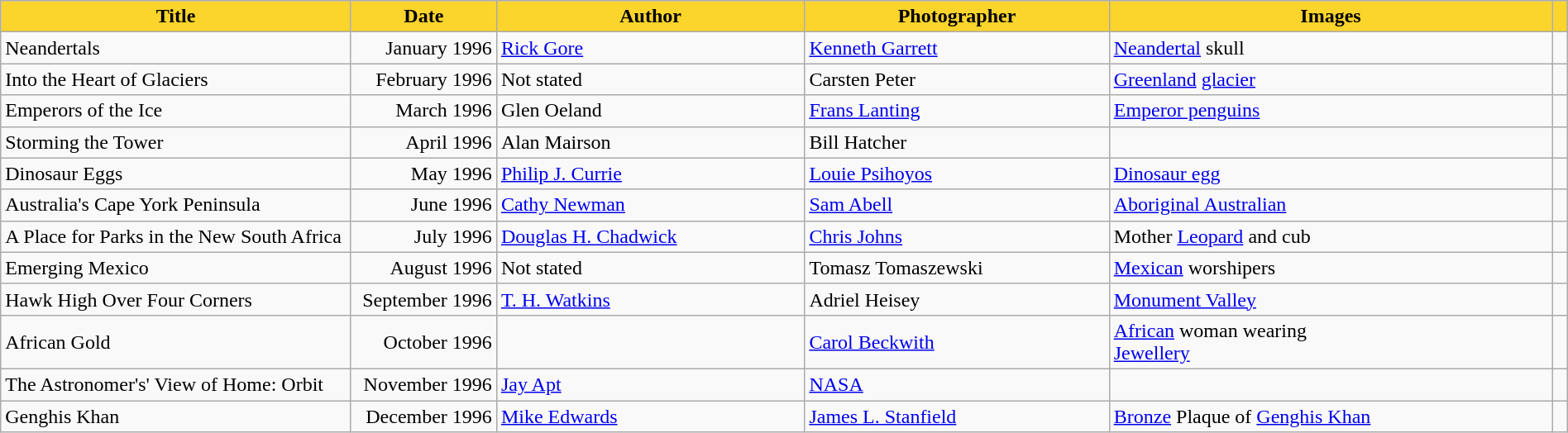<table class="wikitable" style="width:100%">
<tr>
<th scope="col" style="background-color:#fbd42c;" width=275px>Title</th>
<th scope="col" style="background-color:#fbd42c;" width=110>Date</th>
<th scope="col" style="background-color:#fbd42c;">Author</th>
<th scope="col" style="background-color:#fbd42c;">Photographer</th>
<th scope="col" style="background-color:#fbd42c;">Images</th>
<th scope="col" ! style="background-color:#fbd42c;"></th>
</tr>
<tr>
<td scope="row">Neandertals</td>
<td style="text-align:right;">January 1996</td>
<td><a href='#'>Rick Gore</a></td>
<td><a href='#'>Kenneth Garrett</a></td>
<td><a href='#'>Neandertal</a> skull</td>
<td></td>
</tr>
<tr>
<td scope="row">Into the Heart of Glaciers</td>
<td style="text-align:right;">February 1996</td>
<td>Not stated</td>
<td>Carsten Peter</td>
<td><a href='#'>Greenland</a> <a href='#'>glacier</a></td>
<td></td>
</tr>
<tr>
<td scope="row">Emperors of the Ice</td>
<td style="text-align:right;">March 1996</td>
<td>Glen Oeland</td>
<td><a href='#'>Frans Lanting</a></td>
<td><a href='#'>Emperor penguins</a></td>
<td></td>
</tr>
<tr>
<td scope="row">Storming the Tower</td>
<td style="text-align:right;">April 1996</td>
<td>Alan Mairson</td>
<td>Bill Hatcher</td>
<td></td>
<td></td>
</tr>
<tr>
<td scope="row">Dinosaur Eggs</td>
<td style="text-align:right;">May 1996</td>
<td><a href='#'>Philip J. Currie</a></td>
<td><a href='#'>Louie Psihoyos</a></td>
<td><a href='#'>Dinosaur egg</a></td>
<td></td>
</tr>
<tr>
<td scope="row">Australia's Cape York Peninsula</td>
<td style="text-align:right;">June 1996</td>
<td><a href='#'>Cathy Newman</a></td>
<td><a href='#'>Sam Abell</a></td>
<td><a href='#'>Aboriginal Australian</a></td>
<td></td>
</tr>
<tr>
<td scope="row">A Place for Parks in the New South Africa</td>
<td style="text-align:right;">July 1996</td>
<td><a href='#'>Douglas H. Chadwick</a></td>
<td><a href='#'>Chris Johns</a></td>
<td>Mother <a href='#'>Leopard</a> and cub</td>
<td></td>
</tr>
<tr>
<td scope="row">Emerging Mexico</td>
<td style="text-align:right;">August 1996</td>
<td>Not stated</td>
<td>Tomasz Tomaszewski</td>
<td><a href='#'>Mexican</a> worshipers</td>
<td></td>
</tr>
<tr>
<td scope="row">Hawk High Over Four Corners</td>
<td style="text-align:right;">September 1996</td>
<td><a href='#'>T. H. Watkins</a></td>
<td>Adriel Heisey</td>
<td><a href='#'>Monument Valley</a></td>
<td></td>
</tr>
<tr>
<td scope="row">African Gold</td>
<td style="text-align:right;">October 1996</td>
<td></td>
<td><a href='#'>Carol Beckwith</a></td>
<td><a href='#'>African</a> woman wearing <br><a href='#'>Jewellery</a></td>
<td></td>
</tr>
<tr>
<td scope="row">The Astronomer's' View of Home: Orbit</td>
<td style="text-align:right;">November 1996</td>
<td><a href='#'>Jay Apt</a></td>
<td><a href='#'>NASA</a></td>
<td></td>
<td></td>
</tr>
<tr>
<td scope="row">Genghis Khan</td>
<td style="text-align:right;">December 1996</td>
<td><a href='#'>Mike Edwards</a></td>
<td><a href='#'>James L. Stanfield</a></td>
<td><a href='#'>Bronze</a> Plaque of <a href='#'>Genghis Khan</a></td>
<td></td>
</tr>
</table>
